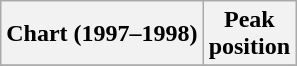<table class="wikitable plainrowheaders" style="text-align:center">
<tr>
<th scope="col">Chart (1997–1998)</th>
<th scope="col">Peak<br>position</th>
</tr>
<tr>
</tr>
</table>
